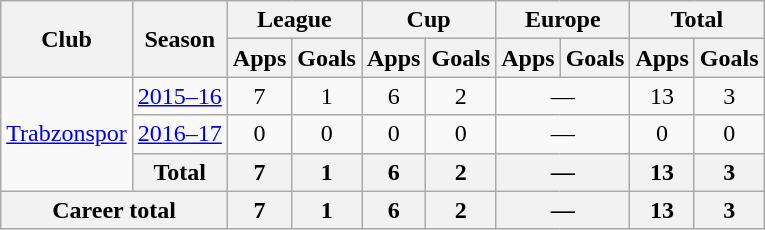<table class="wikitable" style="text-align: center;">
<tr>
<th rowspan="2">Club</th>
<th rowspan="2">Season</th>
<th colspan="2">League</th>
<th colspan="2">Cup</th>
<th colspan="2">Europe</th>
<th colspan="2">Total</th>
</tr>
<tr>
<th>Apps</th>
<th>Goals</th>
<th>Apps</th>
<th>Goals</th>
<th>Apps</th>
<th>Goals</th>
<th>Apps</th>
<th>Goals</th>
</tr>
<tr>
<td rowspan="3" valign="center"><a href='#'>Trabzonspor</a></td>
<td><a href='#'>2015–16</a></td>
<td>7</td>
<td>1</td>
<td>6</td>
<td>2</td>
<td colspan="2">—</td>
<td>13</td>
<td>3</td>
</tr>
<tr>
<td><a href='#'>2016–17</a></td>
<td>0</td>
<td>0</td>
<td>0</td>
<td>0</td>
<td colspan="2">—</td>
<td>0</td>
<td>0</td>
</tr>
<tr>
<th>Total</th>
<th>7</th>
<th>1</th>
<th>6</th>
<th>2</th>
<th colspan="2">—</th>
<th>13</th>
<th>3</th>
</tr>
<tr>
<th colspan="2">Career total</th>
<th>7</th>
<th>1</th>
<th>6</th>
<th>2</th>
<th colspan="2">—</th>
<th>13</th>
<th>3</th>
</tr>
</table>
